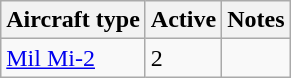<table class="wikitable sortable">
<tr>
<th>Aircraft type</th>
<th>Active</th>
<th>Notes</th>
</tr>
<tr>
<td><a href='#'>Mil Mi-2</a></td>
<td>2</td>
<td></td>
</tr>
</table>
